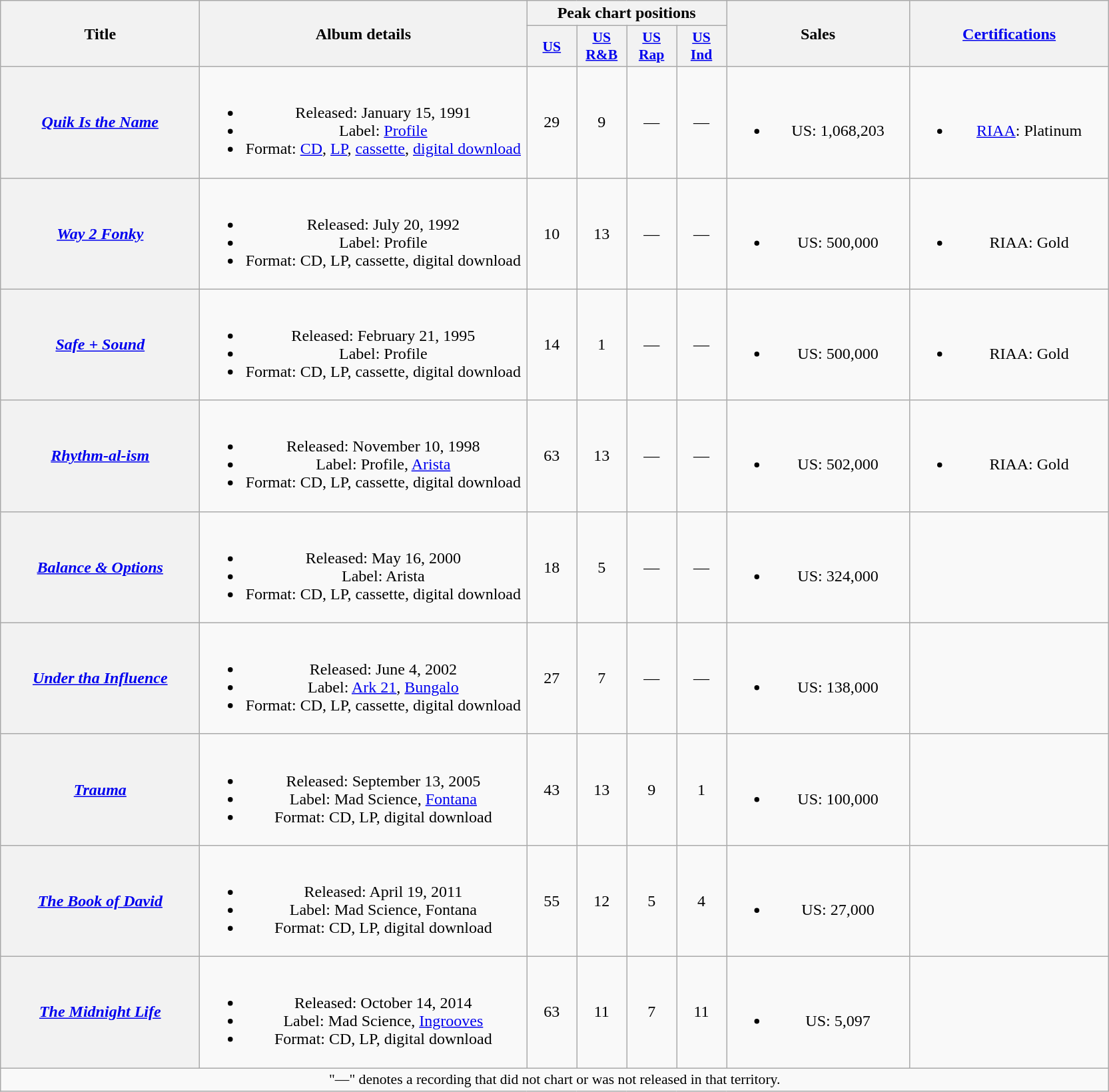<table class="wikitable plainrowheaders" style="text-align:center;">
<tr>
<th scope="col" rowspan="2" style="width:12em;">Title</th>
<th scope="col" rowspan="2" style="width:20em;">Album details</th>
<th scope="col" colspan="4">Peak chart positions</th>
<th scope="col" rowspan="2" style="width:11em;">Sales</th>
<th scope="col" rowspan="2" style="width:12em;"><a href='#'>Certifications</a></th>
</tr>
<tr>
<th scope="col" style="width:3em;font-size:90%;"><a href='#'>US</a><br></th>
<th scope="col" style="width:3em;font-size:90%;"><a href='#'>US<br>R&B</a><br></th>
<th scope="col" style="width:3em;font-size:90%;"><a href='#'>US <br> Rap</a><br></th>
<th scope="col" style="width:3em;font-size:90%;"><a href='#'>US<br>Ind</a><br></th>
</tr>
<tr>
<th scope="row"><em><a href='#'>Quik Is the Name</a></em></th>
<td><br><ul><li>Released: January 15, 1991</li><li>Label: <a href='#'>Profile</a></li><li>Format: <a href='#'>CD</a>, <a href='#'>LP</a>, <a href='#'>cassette</a>, <a href='#'>digital download</a></li></ul></td>
<td>29</td>
<td>9</td>
<td>—</td>
<td>—</td>
<td><br><ul><li>US: 1,068,203</li></ul></td>
<td><br><ul><li><a href='#'>RIAA</a>: Platinum</li></ul></td>
</tr>
<tr>
<th scope="row"><em><a href='#'>Way 2 Fonky</a></em></th>
<td><br><ul><li>Released: July 20, 1992</li><li>Label: Profile</li><li>Format: CD, LP, cassette, digital download</li></ul></td>
<td>10</td>
<td>13</td>
<td>—</td>
<td>—</td>
<td><br><ul><li>US: 500,000</li></ul></td>
<td><br><ul><li>RIAA: Gold</li></ul></td>
</tr>
<tr>
<th scope="row"><em><a href='#'>Safe + Sound</a></em></th>
<td><br><ul><li>Released: February 21, 1995</li><li>Label: Profile</li><li>Format: CD, LP, cassette, digital download</li></ul></td>
<td>14</td>
<td>1</td>
<td>—</td>
<td>—</td>
<td><br><ul><li>US: 500,000</li></ul></td>
<td><br><ul><li>RIAA: Gold</li></ul></td>
</tr>
<tr>
<th scope="row"><em><a href='#'>Rhythm-al-ism</a></em></th>
<td><br><ul><li>Released: November 10, 1998</li><li>Label: Profile, <a href='#'>Arista</a></li><li>Format: CD, LP, cassette, digital download</li></ul></td>
<td>63</td>
<td>13</td>
<td>—</td>
<td>—</td>
<td><br><ul><li>US: 502,000</li></ul></td>
<td><br><ul><li>RIAA: Gold</li></ul></td>
</tr>
<tr>
<th scope="row"><em><a href='#'>Balance & Options</a></em></th>
<td><br><ul><li>Released: May 16, 2000</li><li>Label: Arista</li><li>Format: CD, LP, cassette, digital download</li></ul></td>
<td>18</td>
<td>5</td>
<td>—</td>
<td>—</td>
<td><br><ul><li>US: 324,000</li></ul></td>
<td></td>
</tr>
<tr>
<th scope="row"><em><a href='#'>Under tha Influence</a></em></th>
<td><br><ul><li>Released: June 4, 2002</li><li>Label: <a href='#'>Ark 21</a>, <a href='#'>Bungalo</a></li><li>Format: CD, LP, cassette, digital download</li></ul></td>
<td>27</td>
<td>7</td>
<td>—</td>
<td>—</td>
<td><br><ul><li>US: 138,000</li></ul></td>
<td></td>
</tr>
<tr>
<th scope="row"><em><a href='#'>Trauma</a></em></th>
<td><br><ul><li>Released: September 13, 2005</li><li>Label: Mad Science, <a href='#'>Fontana</a></li><li>Format: CD, LP, digital download</li></ul></td>
<td>43</td>
<td>13</td>
<td>9</td>
<td>1</td>
<td><br><ul><li>US: 100,000</li></ul></td>
<td></td>
</tr>
<tr>
<th scope="row"><em><a href='#'>The Book of David</a></em></th>
<td><br><ul><li>Released: April 19, 2011</li><li>Label: Mad Science, Fontana</li><li>Format: CD, LP, digital download</li></ul></td>
<td>55</td>
<td>12</td>
<td>5</td>
<td>4</td>
<td><br><ul><li>US: 27,000</li></ul></td>
<td></td>
</tr>
<tr>
<th scope="row"><em><a href='#'>The Midnight Life</a></em></th>
<td><br><ul><li>Released: October 14, 2014</li><li>Label: Mad Science, <a href='#'>Ingrooves</a></li><li>Format: CD, LP, digital download</li></ul></td>
<td>63</td>
<td>11</td>
<td>7</td>
<td>11</td>
<td><br><ul><li>US: 5,097</li></ul></td>
<td></td>
</tr>
<tr>
<td colspan="15" style="font-size:90%">"—" denotes a recording that did not chart or was not released in that territory.</td>
</tr>
</table>
